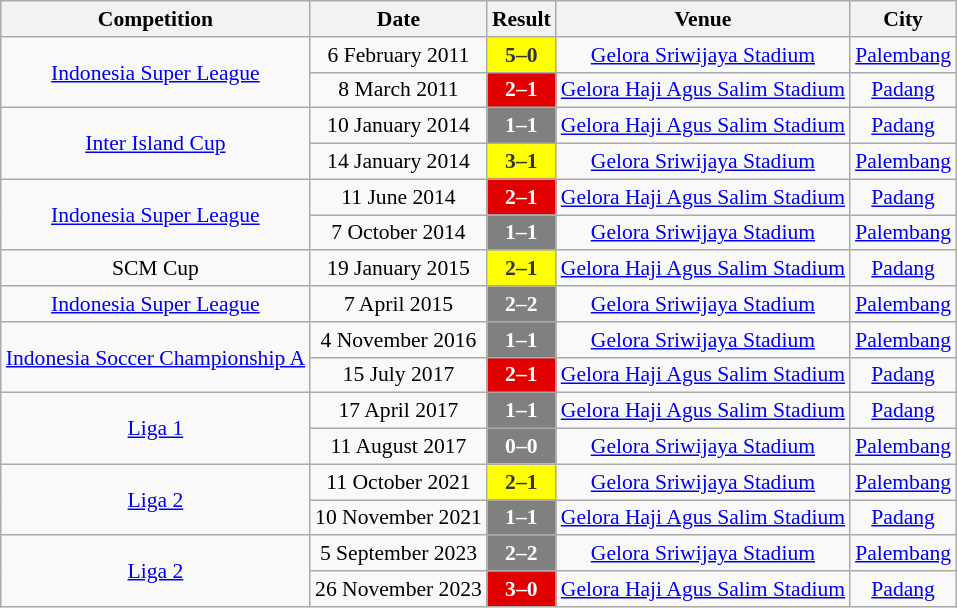<table class="wikitable" style="text-align: center; font-size: 90%">
<tr>
<th>Competition</th>
<th>Date</th>
<th>Result</th>
<th>Venue</th>
<th>City</th>
</tr>
<tr>
<td rowspan=2><a href='#'>Indonesia Super League</a></td>
<td>6 February 2011</td>
<td style="color:#333333; background:#FFFF00;"><strong>5–0</strong></td>
<td><a href='#'>Gelora Sriwijaya Stadium</a></td>
<td><a href='#'>Palembang</a></td>
</tr>
<tr>
<td>8 March 2011</td>
<td style="color:#FFFFFF; background:#E00000;"><strong>2–1</strong></td>
<td><a href='#'>Gelora Haji Agus Salim Stadium</a></td>
<td><a href='#'>Padang</a></td>
</tr>
<tr>
<td rowspan=2><a href='#'>Inter Island Cup</a></td>
<td>10 January 2014</td>
<td style="color:#fff; background:#808080;"><strong>1–1</strong></td>
<td><a href='#'>Gelora Haji Agus Salim Stadium</a></td>
<td><a href='#'>Padang</a></td>
</tr>
<tr>
<td>14 January 2014</td>
<td style="color:#333333; background:#FFFF00;"><strong>3–1</strong></td>
<td><a href='#'>Gelora Sriwijaya Stadium</a></td>
<td><a href='#'>Palembang</a></td>
</tr>
<tr>
<td rowspan=2><a href='#'>Indonesia Super League</a></td>
<td>11 June 2014</td>
<td style="color:#FFFFFF; background:#E00000;"><strong>2–1</strong></td>
<td><a href='#'>Gelora Haji Agus Salim Stadium</a></td>
<td><a href='#'>Padang</a></td>
</tr>
<tr>
<td>7 October 2014</td>
<td style="color:#fff; background:#808080;"><strong>1–1</strong></td>
<td><a href='#'>Gelora Sriwijaya Stadium</a></td>
<td><a href='#'>Palembang</a></td>
</tr>
<tr>
<td>SCM Cup</td>
<td>19 January 2015</td>
<td style="color:#333333; background:#FFFF00;"><strong>2–1</strong></td>
<td><a href='#'>Gelora Haji Agus Salim Stadium</a></td>
<td><a href='#'>Padang</a></td>
</tr>
<tr>
<td><a href='#'>Indonesia Super League</a></td>
<td>7 April 2015</td>
<td style="color:#fff; background:#808080;"><strong>2–2</strong></td>
<td><a href='#'>Gelora Sriwijaya Stadium</a></td>
<td><a href='#'>Palembang</a></td>
</tr>
<tr>
<td rowspan=2><a href='#'>Indonesia Soccer Championship A</a></td>
<td>4 November 2016</td>
<td style="color:#fff; background:#808080;"><strong>1–1</strong></td>
<td><a href='#'>Gelora Sriwijaya Stadium</a></td>
<td><a href='#'>Palembang</a></td>
</tr>
<tr>
<td>15 July 2017</td>
<td style="color:#FFFFFF; background:#E00000;"><strong>2–1</strong></td>
<td><a href='#'>Gelora Haji Agus Salim Stadium</a></td>
<td><a href='#'>Padang</a></td>
</tr>
<tr>
<td rowspan=2><a href='#'>Liga 1</a></td>
<td>17 April 2017</td>
<td style="color:#fff; background:#808080;"><strong>1–1</strong></td>
<td><a href='#'>Gelora Haji Agus Salim Stadium</a></td>
<td><a href='#'>Padang</a></td>
</tr>
<tr>
<td>11 August 2017</td>
<td style="color:#fff; background:#808080;"><strong>0–0</strong></td>
<td><a href='#'>Gelora Sriwijaya Stadium</a></td>
<td><a href='#'>Palembang</a></td>
</tr>
<tr>
<td rowspan=2><a href='#'>Liga 2</a></td>
<td>11 October 2021</td>
<td style="color:#333333; background:#FFFF00;"><strong>2–1</strong></td>
<td><a href='#'>Gelora Sriwijaya Stadium</a></td>
<td><a href='#'>Palembang</a></td>
</tr>
<tr>
<td>10 November 2021</td>
<td style="color:#fff; background:#808080;"><strong>1–1</strong></td>
<td><a href='#'>Gelora Haji Agus Salim Stadium</a></td>
<td><a href='#'>Padang</a></td>
</tr>
<tr>
<td rowspan=2><a href='#'>Liga 2</a></td>
<td>5 September 2023</td>
<td style="color:#fff; background:#808080;"><strong>2–2</strong></td>
<td><a href='#'>Gelora Sriwijaya Stadium</a></td>
<td><a href='#'>Palembang</a></td>
</tr>
<tr>
<td>26 November 2023</td>
<td style="color:#FFFFFF; background:#E00000;"><strong>3–0</strong></td>
<td><a href='#'>Gelora Haji Agus Salim Stadium</a></td>
<td><a href='#'>Padang</a></td>
</tr>
</table>
